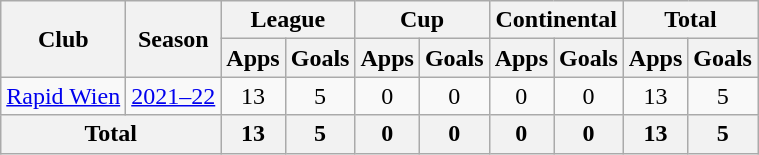<table class="wikitable" style="text-align: center">
<tr>
<th rowspan="2">Club</th>
<th rowspan="2">Season</th>
<th colspan="2">League</th>
<th colspan="2">Cup</th>
<th colspan="2">Continental</th>
<th colspan="2">Total</th>
</tr>
<tr>
<th>Apps</th>
<th>Goals</th>
<th>Apps</th>
<th>Goals</th>
<th>Apps</th>
<th>Goals</th>
<th>Apps</th>
<th>Goals</th>
</tr>
<tr>
<td rowspan="1"><a href='#'>Rapid Wien</a></td>
<td><a href='#'>2021–22</a></td>
<td>13</td>
<td>5</td>
<td>0</td>
<td>0</td>
<td>0</td>
<td>0</td>
<td>13</td>
<td>5</td>
</tr>
<tr>
<th colspan="2">Total</th>
<th>13</th>
<th>5</th>
<th>0</th>
<th>0</th>
<th>0</th>
<th>0</th>
<th>13</th>
<th>5</th>
</tr>
</table>
